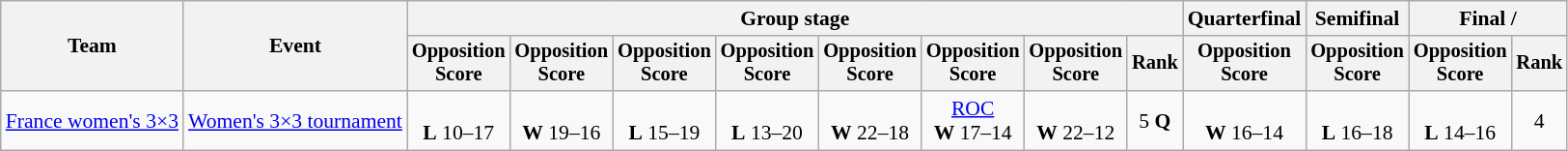<table class="wikitable" style="text-align:center; font-size:90%">
<tr>
<th rowspan=2>Team</th>
<th rowspan=2>Event</th>
<th colspan=8>Group stage</th>
<th>Quarterfinal</th>
<th>Semifinal</th>
<th colspan=2>Final / </th>
</tr>
<tr style="font-size:95%">
<th>Opposition<br>Score</th>
<th>Opposition<br>Score</th>
<th>Opposition<br>Score</th>
<th>Opposition<br>Score</th>
<th>Opposition<br>Score</th>
<th>Opposition<br>Score</th>
<th>Opposition<br>Score</th>
<th>Rank</th>
<th>Opposition<br>Score</th>
<th>Opposition<br>Score</th>
<th>Opposition<br>Score</th>
<th>Rank</th>
</tr>
<tr>
<td align=left><a href='#'>France women's 3×3</a></td>
<td align=left><a href='#'>Women's 3×3 tournament</a></td>
<td><br><strong>L</strong> 10–17</td>
<td><br><strong>W</strong> 19–16</td>
<td><br><strong>L</strong> 15–19</td>
<td><br><strong>L</strong> 13–20</td>
<td><br><strong>W</strong> 22–18</td>
<td> <a href='#'>ROC</a><br><strong>W</strong> 17–14</td>
<td><br><strong>W</strong> 22–12</td>
<td>5 <strong>Q</strong></td>
<td><br><strong>W</strong> 16–14</td>
<td><br><strong>L</strong> 16–18</td>
<td><br><strong>L</strong> 14–16</td>
<td>4</td>
</tr>
</table>
